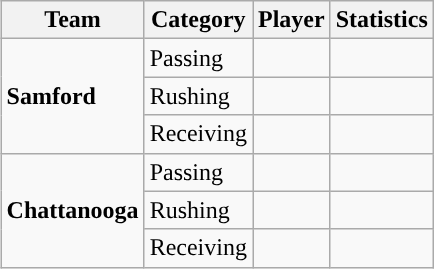<table class="wikitable" style="float: right;">
<tr>
<th>Team</th>
<th>Category</th>
<th>Player</th>
<th>Statistics</th>
</tr>
<tr>
<td rowspan=3><strong>Samford</strong></td>
<td>Passing</td>
<td></td>
<td></td>
</tr>
<tr>
<td>Rushing</td>
<td></td>
<td></td>
</tr>
<tr>
<td>Receiving</td>
<td></td>
<td></td>
</tr>
<tr>
<td rowspan=3><strong>Chattanooga</strong></td>
<td>Passing</td>
<td></td>
<td></td>
</tr>
<tr>
<td>Rushing</td>
<td></td>
<td></td>
</tr>
<tr>
<td>Receiving</td>
<td></td>
<td></td>
</tr>
</table>
